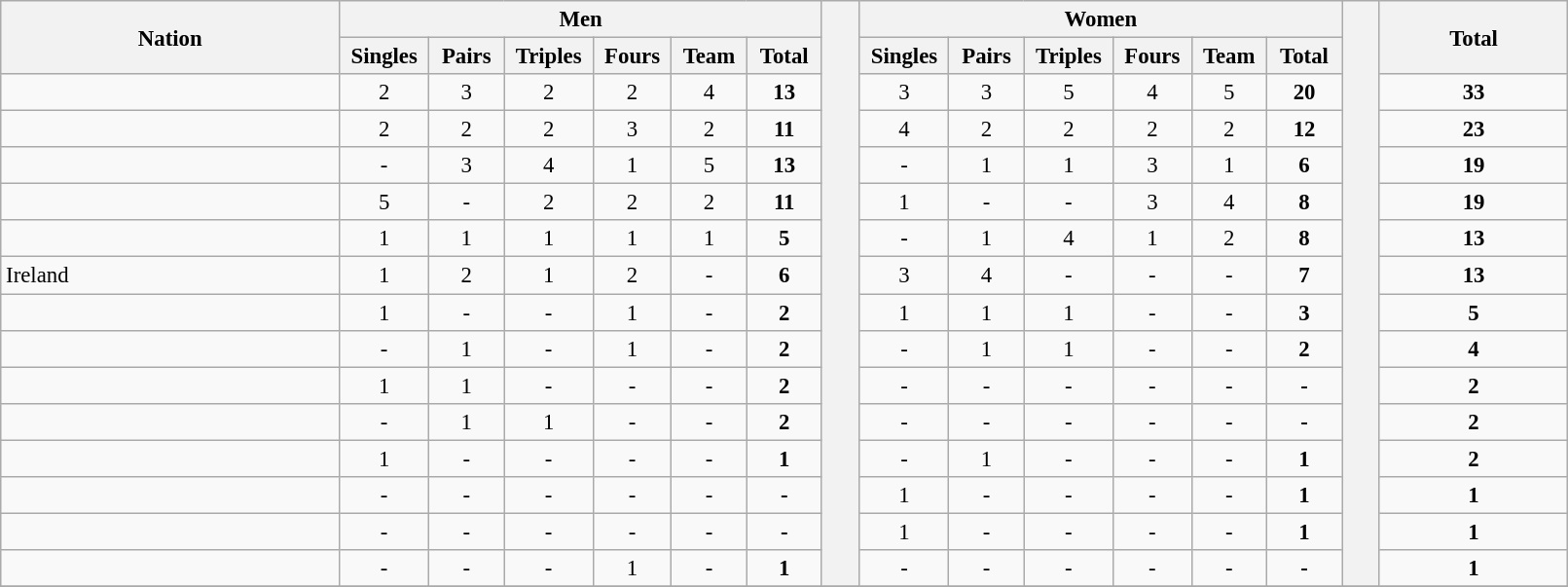<table class="wikitable" style="text-align: center; width: 85%; font-size:95%">
<tr>
<th rowspan=2 width=18% class="wikitable sortable">Nation</th>
<th colspan=6 width=15% class=unsortable>Men</th>
<th rowspan="16" width=2%></th>
<th colspan=6 width=40% class=unsortable>Women</th>
<th rowspan="16" width=2%></th>
<th rowspan=2  width=10% class=unsortable>Total</th>
</tr>
<tr>
<th width=4%>Singles</th>
<th width=4%>Pairs</th>
<th width=4%>Triples</th>
<th width=4%>Fours</th>
<th width=4%>Team</th>
<th width=4%>Total</th>
<th width=4%>Singles</th>
<th width=4%>Pairs</th>
<th width=4%>Triples</th>
<th width=4%>Fours</th>
<th width=4%>Team</th>
<th width=4%>Total</th>
</tr>
<tr align=center>
<td align=left></td>
<td>2</td>
<td>3</td>
<td>2</td>
<td>2</td>
<td>4</td>
<td><strong>13</strong></td>
<td>3</td>
<td>3</td>
<td>5</td>
<td>4</td>
<td>5</td>
<td><strong>20</strong></td>
<td><strong>33</strong></td>
</tr>
<tr>
<td align=left></td>
<td>2</td>
<td>2</td>
<td>2</td>
<td>3</td>
<td>2</td>
<td><strong>11</strong></td>
<td>4</td>
<td>2</td>
<td>2</td>
<td>2</td>
<td>2</td>
<td><strong>12</strong></td>
<td><strong>23</strong></td>
</tr>
<tr>
<td align=left></td>
<td>-</td>
<td>3</td>
<td>4</td>
<td>1</td>
<td>5</td>
<td><strong>13</strong></td>
<td>-</td>
<td>1</td>
<td>1</td>
<td>3</td>
<td>1</td>
<td><strong>6</strong></td>
<td><strong>19</strong></td>
</tr>
<tr>
<td align=left></td>
<td>5</td>
<td>-</td>
<td>2</td>
<td>2</td>
<td>2</td>
<td><strong>11</strong></td>
<td>1</td>
<td>-</td>
<td>-</td>
<td>3</td>
<td>4</td>
<td><strong>8</strong></td>
<td><strong>19</strong></td>
</tr>
<tr>
<td align=left></td>
<td>1</td>
<td>1</td>
<td>1</td>
<td>1</td>
<td>1</td>
<td><strong>5</strong></td>
<td>-</td>
<td>1</td>
<td>4</td>
<td>1</td>
<td>2</td>
<td><strong>8</strong></td>
<td><strong>13</strong></td>
</tr>
<tr>
<td align=left> Ireland</td>
<td>1</td>
<td>2</td>
<td>1</td>
<td>2</td>
<td>-</td>
<td><strong>6</strong></td>
<td>3</td>
<td>4</td>
<td>-</td>
<td>-</td>
<td>-</td>
<td><strong>7</strong></td>
<td><strong>13</strong></td>
</tr>
<tr>
<td align=left></td>
<td>1</td>
<td>-</td>
<td>-</td>
<td>1</td>
<td>-</td>
<td><strong>2</strong></td>
<td>1</td>
<td>1</td>
<td>1</td>
<td>-</td>
<td>-</td>
<td><strong>3</strong></td>
<td><strong>5</strong></td>
</tr>
<tr>
<td align=left></td>
<td>-</td>
<td>1</td>
<td>-</td>
<td>1</td>
<td>-</td>
<td><strong>2</strong></td>
<td>-</td>
<td>1</td>
<td>1</td>
<td>-</td>
<td>-</td>
<td><strong>2</strong></td>
<td><strong>4</strong></td>
</tr>
<tr>
<td align=left></td>
<td>1</td>
<td>1</td>
<td>-</td>
<td>-</td>
<td>-</td>
<td><strong>2</strong></td>
<td>-</td>
<td>-</td>
<td>-</td>
<td>-</td>
<td>-</td>
<td><strong>-</strong></td>
<td><strong>2</strong></td>
</tr>
<tr>
<td align=left></td>
<td>-</td>
<td>1</td>
<td>1</td>
<td>-</td>
<td>-</td>
<td><strong>2</strong></td>
<td>-</td>
<td>-</td>
<td>-</td>
<td>-</td>
<td>-</td>
<td><strong>-</strong></td>
<td><strong>2</strong></td>
</tr>
<tr>
<td align=left></td>
<td>1</td>
<td>-</td>
<td>-</td>
<td>-</td>
<td>-</td>
<td><strong>1</strong></td>
<td>-</td>
<td>1</td>
<td>-</td>
<td>-</td>
<td>-</td>
<td><strong>1</strong></td>
<td><strong>2</strong></td>
</tr>
<tr>
<td align=left></td>
<td>-</td>
<td>-</td>
<td>-</td>
<td>-</td>
<td>-</td>
<td><strong>-</strong></td>
<td>1</td>
<td>-</td>
<td>-</td>
<td>-</td>
<td>-</td>
<td><strong>1</strong></td>
<td><strong>1</strong></td>
</tr>
<tr>
<td align=left></td>
<td>-</td>
<td>-</td>
<td>-</td>
<td>-</td>
<td>-</td>
<td><strong>-</strong></td>
<td>1</td>
<td>-</td>
<td>-</td>
<td>-</td>
<td>-</td>
<td><strong>1</strong></td>
<td><strong>1</strong></td>
</tr>
<tr>
<td align=left></td>
<td>-</td>
<td>-</td>
<td>-</td>
<td>1</td>
<td>-</td>
<td><strong>1</strong></td>
<td>-</td>
<td>-</td>
<td>-</td>
<td>-</td>
<td>-</td>
<td><strong>-</strong></td>
<td><strong>1</strong></td>
</tr>
<tr>
</tr>
</table>
